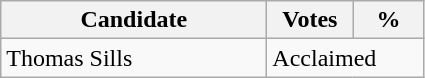<table class="wikitable">
<tr>
<th style="width: 170px">Candidate</th>
<th style="width: 50px">Votes</th>
<th style="width: 40px">%</th>
</tr>
<tr>
<td>Thomas Sills</td>
<td colspan="2">Acclaimed</td>
</tr>
</table>
